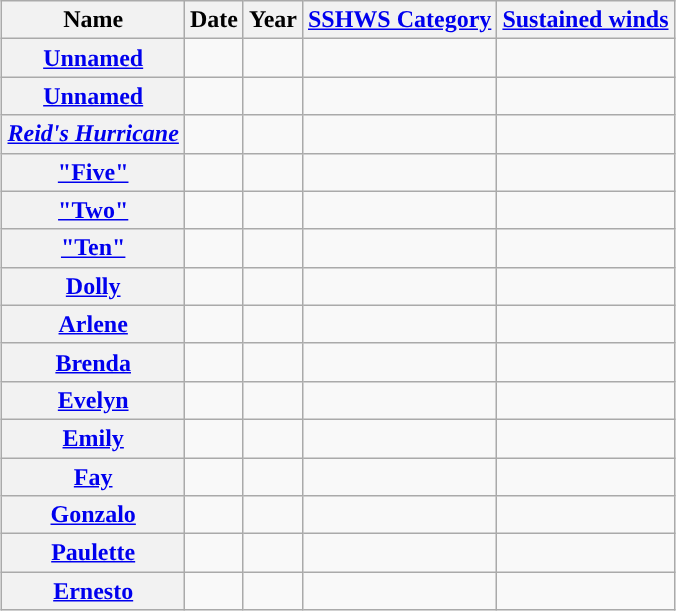<table class="wikitable sortable plainrowheaders" style="margin: auto;">
<tr>
<th scope="col">Name</th>
<th scope="col">Date</th>
<th scope="col">Year</th>
<th scope="col"><a href='#'>SSHWS Category</a></th>
<th scope="col"><a href='#'>Sustained winds</a></th>
</tr>
<tr>
<th scope="row"><a href='#'>Unnamed</a></th>
<td style="text-align:center;"></td>
<td style="text-align:center;"></td>
<td></td>
<td></td>
</tr>
<tr>
<th scope="row"><a href='#'>Unnamed</a></th>
<td style="text-align:center;"></td>
<td style="text-align:center;"></td>
<td></td>
<td></td>
</tr>
<tr>
<th scope="row"><em><a href='#'>Reid's Hurricane</a></em></th>
<td style="text-align:center;"></td>
<td style="text-align:center;"></td>
<td></td>
<td></td>
</tr>
<tr>
<th scope="row"><a href='#'>"Five"</a></th>
<td style="text-align:center;"></td>
<td style="text-align:center;"></td>
<td></td>
<td align="right"></td>
</tr>
<tr>
<th scope="row"><a href='#'>"Two"</a></th>
<td style="text-align:center;"></td>
<td style="text-align:center;"></td>
<td></td>
<td align="right"></td>
</tr>
<tr>
<th scope="row"><a href='#'>"Ten"</a></th>
<td style="text-align:center;"></td>
<td style="text-align:center;"></td>
<td></td>
<td align="right"></td>
</tr>
<tr>
<th scope="row"><a href='#'>Dolly</a></th>
<td style="text-align:center;"></td>
<td style="text-align:center;"></td>
<td></td>
<td align="right"></td>
</tr>
<tr>
<th scope="row"><a href='#'>Arlene</a></th>
<td style="text-align:center;"></td>
<td style="text-align:center;"></td>
<td></td>
<td align="right"></td>
</tr>
<tr>
<th scope="row"><a href='#'>Brenda</a></th>
<td style="text-align:center;"></td>
<td style="text-align:center;"></td>
<td></td>
<td align="right"></td>
</tr>
<tr>
<th scope="row"><a href='#'>Evelyn</a></th>
<td style="text-align:center;"></td>
<td style="text-align:center;"></td>
<td></td>
<td align="right"></td>
</tr>
<tr>
<th scope="row"><a href='#'>Emily</a></th>
<td style="text-align:center;"></td>
<td style="text-align:center;"></td>
<td></td>
<td align="right"></td>
</tr>
<tr>
<th scope="row"><a href='#'>Fay</a></th>
<td style="text-align:center;"></td>
<td style="text-align:center;"></td>
<td></td>
<td align="right"></td>
</tr>
<tr>
<th scope="row"><a href='#'>Gonzalo</a></th>
<td style="text-align:center;"></td>
<td style="text-align:center;"></td>
<td></td>
<td align="right"></td>
</tr>
<tr>
<th scope="row"><a href='#'>Paulette</a></th>
<td style="text-align:center;"></td>
<td style="text-align:center;"></td>
<td></td>
<td align="right"></td>
</tr>
<tr>
<th scope="row"><a href='#'>Ernesto</a></th>
<td style="text-align:center;"></td>
<td style="text-align:center;"></td>
<td></td>
<td align="right"></td>
</tr>
</table>
